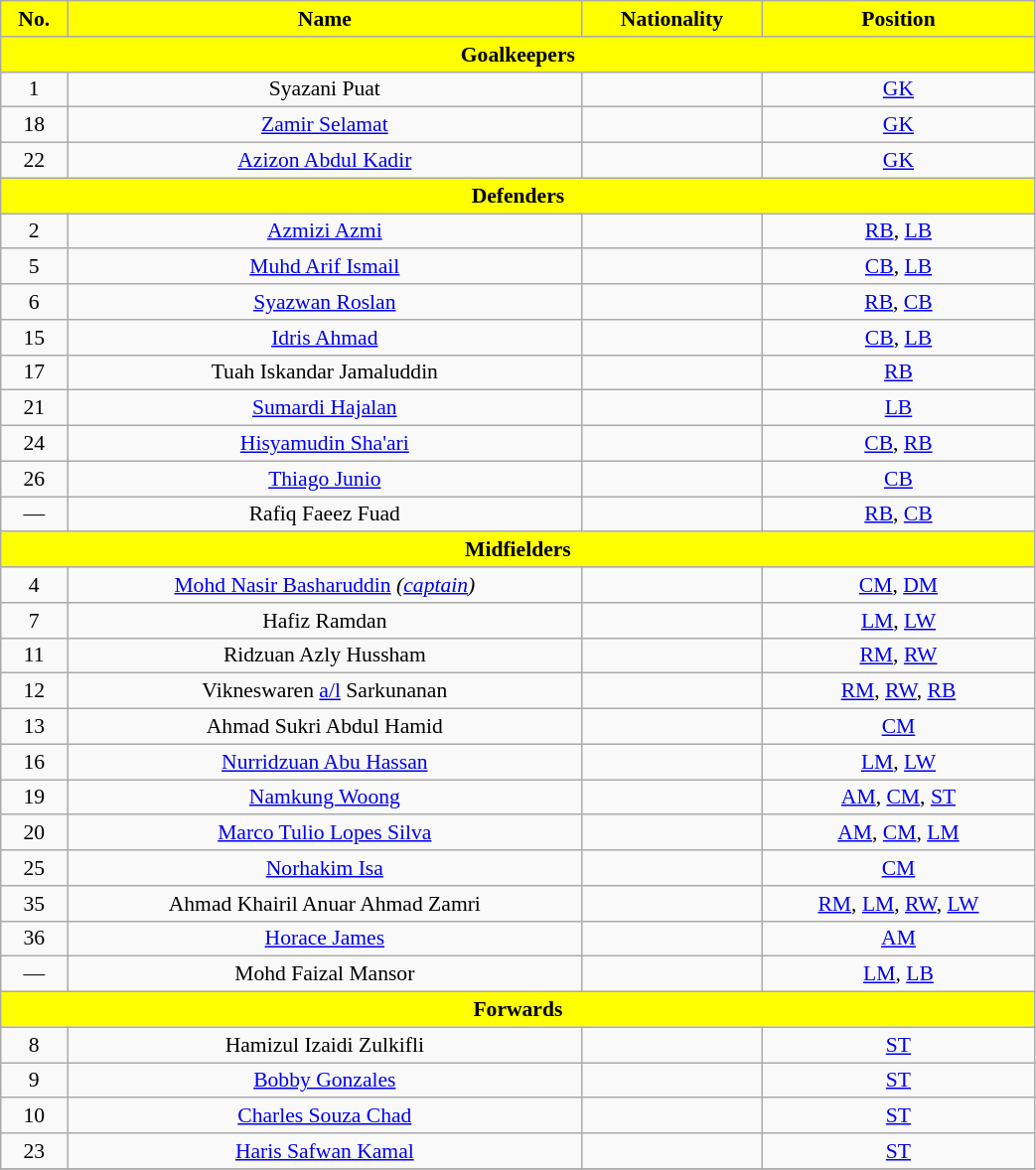<table class="wikitable"  style="text-align:center; font-size:90%; width:55%;">
<tr>
<th style="background:yellow; color:Black; text-align:center;">No.</th>
<th style="background:yellow; color:Black; text-align:center;">Name</th>
<th style="background:yellow; color:Black; text-align:center;">Nationality</th>
<th style="background:yellow; color:Black; text-align:center;">Position</th>
</tr>
<tr>
<th colspan="11"  style="background:yellow; color:Black; text-align:center;">Goalkeepers</th>
</tr>
<tr>
<td>1</td>
<td>Syazani Puat</td>
<td></td>
<td><a href='#'>GK</a></td>
</tr>
<tr>
<td>18</td>
<td><a href='#'>Zamir Selamat</a></td>
<td></td>
<td><a href='#'>GK</a></td>
</tr>
<tr>
<td>22</td>
<td><a href='#'>Azizon Abdul Kadir</a></td>
<td></td>
<td><a href='#'>GK</a></td>
</tr>
<tr>
<th colspan="11"  style="background:yellow; color:Black; text-align:center;">Defenders</th>
</tr>
<tr>
<td>2</td>
<td><a href='#'>Azmizi Azmi</a></td>
<td></td>
<td><a href='#'>RB</a>, <a href='#'>LB</a></td>
</tr>
<tr>
<td>5</td>
<td><a href='#'>Muhd Arif Ismail</a></td>
<td></td>
<td><a href='#'>CB</a>, <a href='#'>LB</a></td>
</tr>
<tr>
<td>6</td>
<td><a href='#'>Syazwan Roslan</a></td>
<td></td>
<td><a href='#'>RB</a>, <a href='#'>CB</a></td>
</tr>
<tr>
<td>15</td>
<td><a href='#'>Idris Ahmad</a></td>
<td></td>
<td><a href='#'>CB</a>, <a href='#'>LB</a></td>
</tr>
<tr>
<td>17</td>
<td>Tuah Iskandar Jamaluddin</td>
<td></td>
<td><a href='#'>RB</a></td>
</tr>
<tr>
<td>21</td>
<td><a href='#'>Sumardi Hajalan</a></td>
<td></td>
<td><a href='#'>LB</a></td>
</tr>
<tr>
<td>24</td>
<td><a href='#'>Hisyamudin Sha'ari</a></td>
<td></td>
<td><a href='#'>CB</a>, <a href='#'>RB</a></td>
</tr>
<tr>
<td>26</td>
<td><a href='#'>Thiago Junio</a></td>
<td></td>
<td><a href='#'>CB</a></td>
</tr>
<tr>
<td>—</td>
<td>Rafiq Faeez Fuad</td>
<td></td>
<td><a href='#'>RB</a>, <a href='#'>CB</a></td>
</tr>
<tr>
<th colspan="11"  style="background:yellow; color:Black; text-align:center;">Midfielders</th>
</tr>
<tr>
<td>4</td>
<td><a href='#'>Mohd Nasir Basharuddin</a> <em>(<a href='#'>captain</a>)</em></td>
<td></td>
<td><a href='#'>CM</a>, <a href='#'>DM</a></td>
</tr>
<tr>
<td>7</td>
<td>Hafiz Ramdan</td>
<td></td>
<td><a href='#'>LM</a>, <a href='#'>LW</a></td>
</tr>
<tr>
<td>11</td>
<td>Ridzuan Azly Hussham</td>
<td></td>
<td><a href='#'>RM</a>, <a href='#'>RW</a></td>
</tr>
<tr>
<td>12</td>
<td>Vikneswaren <a href='#'>a/l</a> Sarkunanan</td>
<td></td>
<td><a href='#'>RM</a>, <a href='#'>RW</a>, <a href='#'>RB</a></td>
</tr>
<tr>
<td>13</td>
<td>Ahmad Sukri Abdul Hamid</td>
<td></td>
<td><a href='#'>CM</a></td>
</tr>
<tr>
<td>16</td>
<td><a href='#'>Nurridzuan Abu Hassan</a></td>
<td></td>
<td><a href='#'>LM</a>, <a href='#'>LW</a></td>
</tr>
<tr>
<td>19</td>
<td><a href='#'>Namkung Woong</a></td>
<td></td>
<td><a href='#'>AM</a>, <a href='#'>CM</a>, <a href='#'>ST</a></td>
</tr>
<tr>
<td>20</td>
<td><a href='#'>Marco Tulio Lopes Silva</a></td>
<td></td>
<td><a href='#'>AM</a>, <a href='#'>CM</a>, <a href='#'>LM</a></td>
</tr>
<tr>
<td>25</td>
<td><a href='#'>Norhakim Isa</a></td>
<td></td>
<td><a href='#'>CM</a></td>
</tr>
<tr>
<td>35</td>
<td>Ahmad Khairil Anuar Ahmad Zamri</td>
<td></td>
<td><a href='#'>RM</a>, <a href='#'>LM</a>, <a href='#'>RW</a>, <a href='#'>LW</a></td>
</tr>
<tr>
<td>36</td>
<td><a href='#'>Horace James</a></td>
<td></td>
<td><a href='#'>AM</a></td>
</tr>
<tr>
<td>—</td>
<td>Mohd Faizal Mansor</td>
<td></td>
<td><a href='#'>LM</a>, <a href='#'>LB</a></td>
</tr>
<tr>
<th colspan="11"  style="background:yellow; color:Black; text-align:center;">Forwards</th>
</tr>
<tr>
<td>8</td>
<td>Hamizul Izaidi Zulkifli</td>
<td></td>
<td><a href='#'>ST</a></td>
</tr>
<tr>
<td>9</td>
<td><a href='#'>Bobby Gonzales</a></td>
<td></td>
<td><a href='#'>ST</a></td>
</tr>
<tr>
<td>10</td>
<td><a href='#'>Charles Souza Chad</a></td>
<td></td>
<td><a href='#'>ST</a></td>
</tr>
<tr>
<td>23</td>
<td><a href='#'>Haris Safwan Kamal</a></td>
<td></td>
<td><a href='#'>ST</a></td>
</tr>
<tr>
</tr>
</table>
